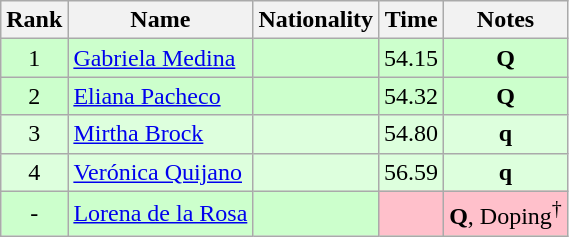<table class="wikitable sortable" style="text-align:center">
<tr>
<th>Rank</th>
<th>Name</th>
<th>Nationality</th>
<th>Time</th>
<th>Notes</th>
</tr>
<tr bgcolor=ccffcc>
<td>1</td>
<td align=left><a href='#'>Gabriela Medina</a></td>
<td align=left></td>
<td>54.15</td>
<td><strong>Q</strong></td>
</tr>
<tr bgcolor=ccffcc>
<td>2</td>
<td align=left><a href='#'>Eliana Pacheco</a></td>
<td align=left></td>
<td>54.32</td>
<td><strong>Q</strong></td>
</tr>
<tr bgcolor=ddffdd>
<td>3</td>
<td align=left><a href='#'>Mirtha Brock</a></td>
<td align=left></td>
<td>54.80</td>
<td><strong>q</strong></td>
</tr>
<tr bgcolor=ddffdd>
<td>4</td>
<td align=left><a href='#'>Verónica Quijano</a></td>
<td align=left></td>
<td>56.59</td>
<td><strong>q</strong></td>
</tr>
<tr bgcolor=ccffcc>
<td>-</td>
<td align=left><a href='#'>Lorena de la Rosa</a></td>
<td align=left></td>
<td bgcolor=pink></td>
<td bgcolor=pink><strong>Q</strong>, Doping<sup>†</sup></td>
</tr>
</table>
